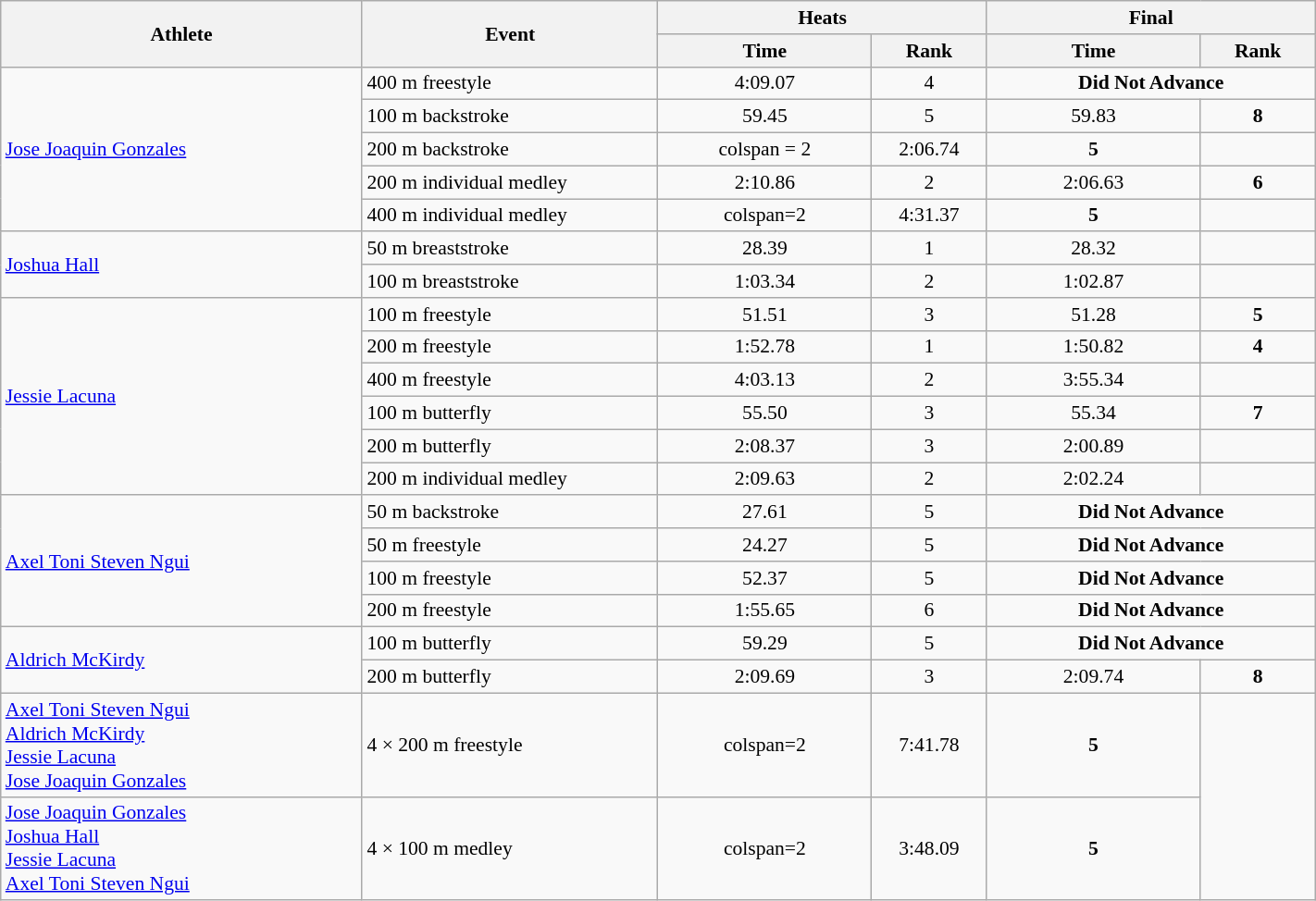<table class="wikitable" width="75%" style="text-align:center; font-size:90%">
<tr>
<th rowspan="2" width="22%">Athlete</th>
<th rowspan="2" width="18%">Event</th>
<th colspan="2" width="20%">Heats</th>
<th colspan="2" width="20%">Final</th>
</tr>
<tr>
<th width="13%">Time</th>
<th>Rank</th>
<th width="13%">Time</th>
<th>Rank</th>
</tr>
<tr>
<td rowspan="5" align="left"><a href='#'>Jose Joaquin Gonzales</a></td>
<td style="text-align:left;">400 m freestyle</td>
<td>4:09.07</td>
<td>4</td>
<td colspan=2><strong>Did Not Advance</strong></td>
</tr>
<tr>
<td style="text-align:left;">100 m backstroke</td>
<td>59.45</td>
<td>5 <strong></strong></td>
<td>59.83</td>
<td><strong>8</strong></td>
</tr>
<tr>
<td style="text-align:left;">200 m backstroke</td>
<td>colspan = 2 </td>
<td>2:06.74</td>
<td><strong>5</strong></td>
</tr>
<tr>
<td style="text-align:left;">200 m individual medley</td>
<td>2:10.86</td>
<td>2 <strong></strong></td>
<td>2:06.63</td>
<td><strong>6</strong></td>
</tr>
<tr>
<td style="text-align:left;">400 m individual medley</td>
<td>colspan=2 </td>
<td>4:31.37</td>
<td><strong>5</strong></td>
</tr>
<tr>
<td rowspan="2" align="left"><a href='#'>Joshua Hall</a></td>
<td style="text-align:left;">50 m breaststroke</td>
<td>28.39</td>
<td>1 <strong></strong></td>
<td>28.32</td>
<td></td>
</tr>
<tr>
<td style="text-align:left;">100 m breaststroke</td>
<td>1:03.34</td>
<td>2 <strong></strong></td>
<td>1:02.87</td>
<td></td>
</tr>
<tr>
<td rowspan="6" align="left"><a href='#'>Jessie Lacuna</a></td>
<td style="text-align:left;">100 m freestyle</td>
<td>51.51</td>
<td>3 <strong></strong></td>
<td>51.28</td>
<td><strong>5</strong></td>
</tr>
<tr>
<td style="text-align:left;">200 m freestyle</td>
<td>1:52.78</td>
<td>1 <strong></strong></td>
<td>1:50.82</td>
<td><strong>4</strong></td>
</tr>
<tr>
<td style="text-align:left;">400 m freestyle</td>
<td>4:03.13</td>
<td>2 <strong></strong></td>
<td>3:55.34</td>
<td></td>
</tr>
<tr>
<td style="text-align:left;">100 m butterfly</td>
<td>55.50</td>
<td>3 <strong></strong></td>
<td>55.34</td>
<td><strong>7</strong></td>
</tr>
<tr>
<td style="text-align:left;">200 m butterfly</td>
<td>2:08.37</td>
<td>3 <strong></strong></td>
<td>2:00.89</td>
<td></td>
</tr>
<tr>
<td style="text-align:left;">200 m individual medley</td>
<td>2:09.63</td>
<td>2 <strong></strong></td>
<td>2:02.24</td>
<td></td>
</tr>
<tr>
<td rowspan="4" align="left"><a href='#'>Axel Toni Steven Ngui</a></td>
<td style="text-align:left;">50 m backstroke</td>
<td>27.61</td>
<td>5</td>
<td colspan=2><strong>Did Not Advance</strong></td>
</tr>
<tr>
<td style="text-align:left;">50 m freestyle</td>
<td>24.27</td>
<td>5</td>
<td colspan="2"><strong>Did Not Advance</strong></td>
</tr>
<tr>
<td style="text-align:left;">100 m freestyle</td>
<td>52.37</td>
<td>5</td>
<td colspan=2><strong>Did Not Advance</strong></td>
</tr>
<tr>
<td style="text-align:left;">200 m freestyle</td>
<td>1:55.65</td>
<td>6</td>
<td colspan=2><strong>Did Not Advance</strong></td>
</tr>
<tr>
<td rowspan="2" align="left"><a href='#'>Aldrich McKirdy</a></td>
<td style="text-align:left;">100 m butterfly</td>
<td>59.29</td>
<td>5</td>
<td colspan=2><strong>Did Not Advance</strong></td>
</tr>
<tr>
<td style="text-align:left;">200 m butterfly</td>
<td>2:09.69</td>
<td>3 <strong></strong></td>
<td>2:09.74</td>
<td><strong>8</strong></td>
</tr>
<tr>
<td align="left"><a href='#'>Axel Toni Steven Ngui</a><br><a href='#'>Aldrich McKirdy</a><br><a href='#'>Jessie Lacuna</a><br><a href='#'>Jose Joaquin Gonzales</a></td>
<td style="text-align:left;">4 × 200 m freestyle</td>
<td>colspan=2 </td>
<td>7:41.78</td>
<td><strong>5</strong></td>
</tr>
<tr>
<td style="text-align:left;"><a href='#'>Jose Joaquin Gonzales</a><br><a href='#'>Joshua Hall</a><br><a href='#'>Jessie Lacuna</a><br><a href='#'>Axel Toni Steven Ngui</a></td>
<td style="text-align:left;">4 × 100 m medley</td>
<td>colspan=2 </td>
<td>3:48.09</td>
<td><strong>5</strong></td>
</tr>
</table>
